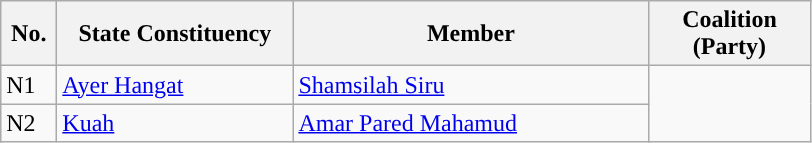<table class="wikitable">
<tr>
<th width="30">No.</th>
<th width="150">State Constituency</th>
<th width="230">Member</th>
<th width="100">Coalition (Party)</th>
</tr>
<tr>
<td>N1</td>
<td><a href='#'>Ayer Hangat</a></td>
<td><a href='#'>Shamsilah Siru</a></td>
<td rowspan=2></td>
</tr>
<tr>
<td>N2</td>
<td><a href='#'>Kuah</a></td>
<td><a href='#'>Amar Pared Mahamud</a></td>
</tr>
</table>
